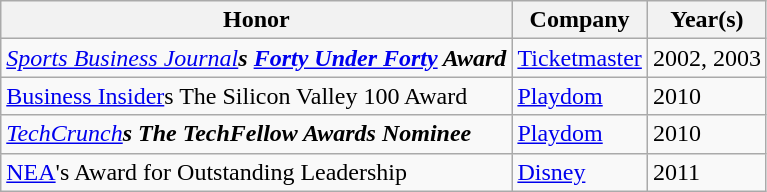<table class="wikitable">
<tr>
<th>Honor</th>
<th>Company</th>
<th>Year(s)</th>
</tr>
<tr>
<td><em><a href='#'>Sports Business Journal</a><strong>s <a href='#'>Forty Under Forty</a> Award</td>
<td><a href='#'>Ticketmaster</a></td>
<td>2002, 2003</td>
</tr>
<tr>
<td></em><a href='#'>Business Insider</a></strong>s The Silicon Valley 100 Award</td>
<td><a href='#'>Playdom</a></td>
<td>2010</td>
</tr>
<tr>
<td><em><a href='#'>TechCrunch</a><strong>s The TechFellow Awards Nominee</td>
<td><a href='#'>Playdom</a></td>
<td>2010</td>
</tr>
<tr>
<td><a href='#'>NEA</a>'s Award for Outstanding Leadership</td>
<td><a href='#'>Disney</a></td>
<td>2011</td>
</tr>
</table>
